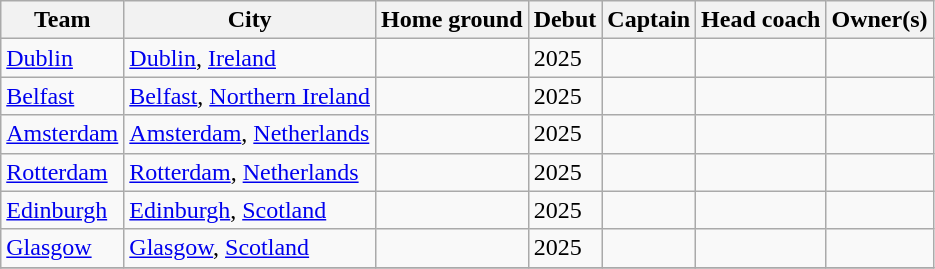<table class="wikitable">
<tr>
<th>Team</th>
<th>City</th>
<th>Home ground</th>
<th>Debut</th>
<th>Captain</th>
<th>Head coach</th>
<th>Owner(s)</th>
</tr>
<tr>
<td><a href='#'>Dublin</a></td>
<td><a href='#'>Dublin</a>, <a href='#'>Ireland</a></td>
<td></td>
<td text-align:center;>2025</td>
<td></td>
<td></td>
<td></td>
</tr>
<tr>
<td><a href='#'>Belfast</a></td>
<td><a href='#'>Belfast</a>, <a href='#'>Northern Ireland</a></td>
<td></td>
<td text-align:center;>2025</td>
<td></td>
<td></td>
<td></td>
</tr>
<tr>
<td><a href='#'>Amsterdam</a></td>
<td><a href='#'>Amsterdam</a>, <a href='#'>Netherlands</a></td>
<td></td>
<td text-align:center;>2025</td>
<td></td>
<td></td>
<td></td>
</tr>
<tr>
<td><a href='#'>Rotterdam</a></td>
<td><a href='#'>Rotterdam</a>, <a href='#'>Netherlands</a></td>
<td></td>
<td text-align:center;>2025</td>
<td></td>
<td></td>
<td></td>
</tr>
<tr>
<td><a href='#'>Edinburgh</a></td>
<td><a href='#'>Edinburgh</a>, <a href='#'>Scotland</a></td>
<td></td>
<td text-align:center;>2025</td>
<td></td>
<td></td>
<td></td>
</tr>
<tr>
<td><a href='#'>Glasgow</a></td>
<td><a href='#'>Glasgow</a>, <a href='#'>Scotland</a></td>
<td></td>
<td text-align:center;>2025</td>
<td></td>
<td></td>
<td></td>
</tr>
<tr>
</tr>
</table>
